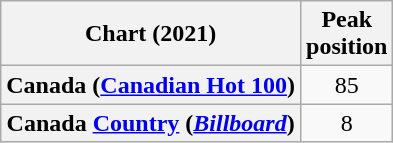<table class="wikitable sortable plainrowheaders" style="text-align:center;">
<tr>
<th>Chart (2021)</th>
<th>Peak<br>position</th>
</tr>
<tr>
<th scope="row">Canada (<a href='#'>Canadian Hot 100</a>)</th>
<td>85</td>
</tr>
<tr>
<th scope="row">Canada <a href='#'>Country</a> (<a href='#'><em>Billboard</em></a>)</th>
<td>8</td>
</tr>
</table>
